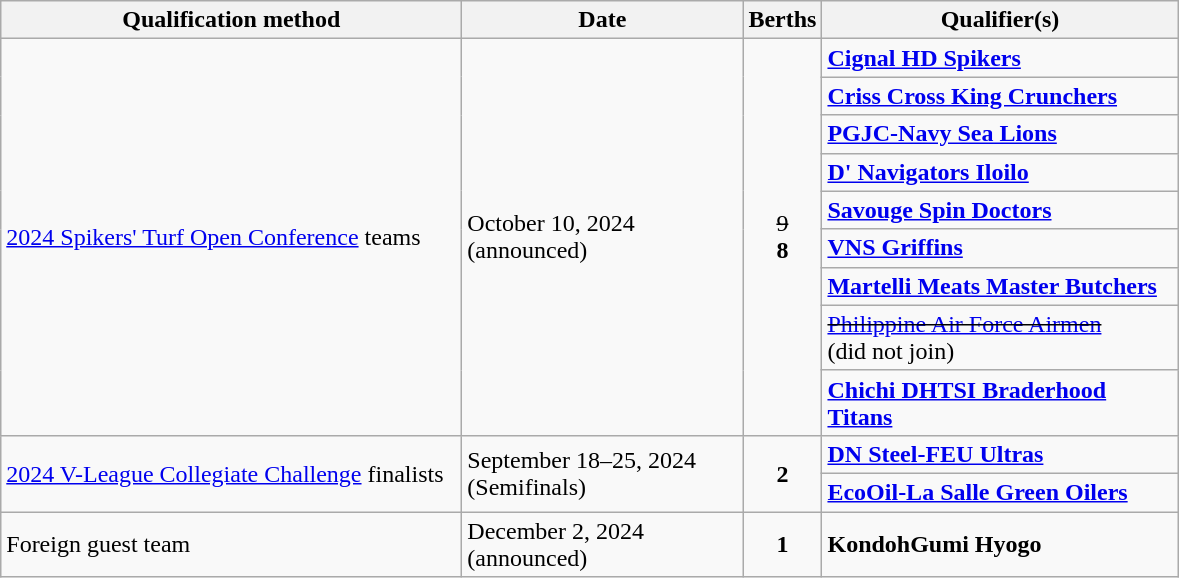<table class="wikitable">
<tr>
<th width=300>Qualification method</th>
<th width=180>Date</th>
<th>Berths</th>
<th width=230>Qualifier(s)</th>
</tr>
<tr>
<td rowspan=9><a href='#'>2024 Spikers' Turf Open Conference</a> teams</td>
<td rowspan=9>October 10, 2024<br>(announced)</td>
<td style="text-align:center;" rowspan=9><s>9</s><br><strong>8</strong></td>
<td><strong><a href='#'>Cignal HD Spikers</a></strong></td>
</tr>
<tr>
<td><strong><a href='#'>Criss Cross King Crunchers</a></strong></td>
</tr>
<tr>
<td><strong><a href='#'>PGJC-Navy Sea Lions</a></strong></td>
</tr>
<tr>
<td><strong><a href='#'>D' Navigators Iloilo</a></strong></td>
</tr>
<tr>
<td><strong><a href='#'>Savouge Spin Doctors</a></strong></td>
</tr>
<tr>
<td><strong><a href='#'>VNS Griffins</a></strong></td>
</tr>
<tr>
<td><strong><a href='#'>Martelli Meats Master Butchers</a></strong></td>
</tr>
<tr>
<td><s><a href='#'>Philippine Air Force Airmen</a></s><br>(did not join)</td>
</tr>
<tr>
<td><strong><a href='#'>Chichi DHTSI Braderhood Titans</a></strong></td>
</tr>
<tr>
<td rowspan=2><a href='#'>2024 V-League Collegiate Challenge</a> finalists</td>
<td rowspan=2>September 18–25, 2024<br>(Semifinals)</td>
<td style="text-align:center;" rowspan=2><strong>2</strong></td>
<td><strong><a href='#'>DN Steel-FEU Ultras</a></strong></td>
</tr>
<tr>
<td><strong><a href='#'>EcoOil-La Salle Green Oilers</a></strong></td>
</tr>
<tr>
<td>Foreign guest team</td>
<td>December 2, 2024<br>(announced)</td>
<td style="text-align:center;"><strong>1</strong></td>
<td><strong>KondohGumi Hyogo</strong></td>
</tr>
</table>
